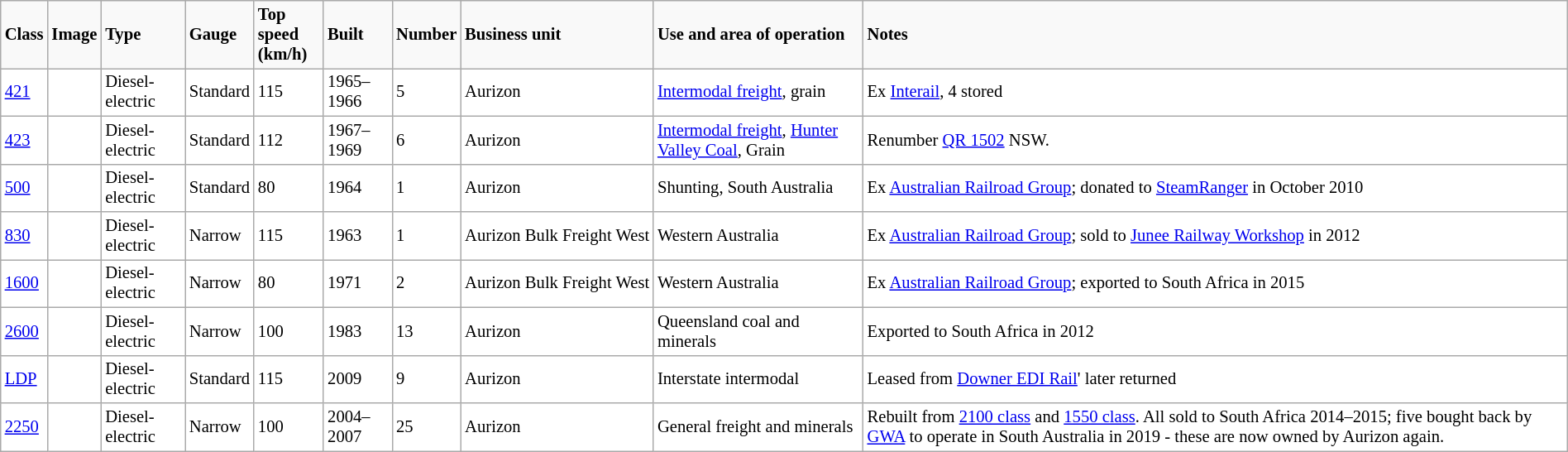<table class="wikitable sortable mw-collapsible mw-collapsed" style="background:#f9f9f9; width:100%; font-size: 86%">
<tr>
<td><strong>Class</strong></td>
<td><strong>Image</strong></td>
<td><strong>Type</strong></td>
<td><strong>Gauge</strong></td>
<td><strong>Top speed<br>(km/h)</strong></td>
<td><strong>Built</strong></td>
<td><strong>Number</strong></td>
<td><strong>Business unit</strong></td>
<td><strong>Use and area of operation</strong></td>
<td><strong>Notes</strong></td>
</tr>
<tr bgcolor="#FFFFFF">
<td><a href='#'>421</a></td>
<td></td>
<td>Diesel-electric</td>
<td>Standard</td>
<td>115</td>
<td>1965–1966</td>
<td>5</td>
<td>Aurizon</td>
<td><a href='#'>Intermodal freight</a>, grain</td>
<td>Ex <a href='#'>Interail</a>, 4 stored</td>
</tr>
<tr bgcolor="#FFFFFF">
<td><a href='#'>423</a></td>
<td></td>
<td>Diesel-electric</td>
<td>Standard</td>
<td>112</td>
<td>1967–1969</td>
<td>6</td>
<td>Aurizon</td>
<td><a href='#'>Intermodal freight</a>, <a href='#'>Hunter Valley Coal</a>, Grain</td>
<td>Renumber <a href='#'>QR 1502</a> NSW.</td>
</tr>
<tr bgcolor="#FFFFFF">
<td><a href='#'>500</a></td>
<td></td>
<td>Diesel-electric</td>
<td>Standard</td>
<td>80</td>
<td>1964</td>
<td>1</td>
<td style=white-space:nowrap>Aurizon</td>
<td>Shunting, South Australia</td>
<td>Ex <a href='#'>Australian Railroad Group</a>; donated to <a href='#'>SteamRanger</a> in October 2010</td>
</tr>
<tr bgcolor="#FFFFFF">
<td><a href='#'>830</a></td>
<td></td>
<td>Diesel-electric</td>
<td>Narrow</td>
<td>115</td>
<td>1963</td>
<td>1</td>
<td style=white-space:nowrap>Aurizon Bulk Freight West</td>
<td>Western Australia</td>
<td>Ex <a href='#'>Australian Railroad Group</a>; sold to <a href='#'>Junee Railway Workshop</a> in 2012</td>
</tr>
<tr bgcolor="#FFFFFF">
<td><a href='#'>1600</a></td>
<td></td>
<td>Diesel-electric</td>
<td>Narrow</td>
<td>80</td>
<td>1971</td>
<td>2</td>
<td style=white-space:nowrap>Aurizon Bulk Freight West</td>
<td>Western Australia</td>
<td>Ex <a href='#'>Australian Railroad Group</a>; exported to South Africa in 2015</td>
</tr>
<tr bgcolor="#FFFFFF">
<td><a href='#'>2600</a></td>
<td></td>
<td>Diesel-electric</td>
<td>Narrow</td>
<td>100</td>
<td>1983</td>
<td>13</td>
<td>Aurizon</td>
<td>Queensland coal and minerals</td>
<td>Exported to South Africa in 2012</td>
</tr>
<tr bgcolor="#FFFFFF">
<td><a href='#'>LDP</a></td>
<td></td>
<td>Diesel-electric</td>
<td>Standard</td>
<td>115</td>
<td>2009</td>
<td>9</td>
<td>Aurizon</td>
<td>Interstate intermodal</td>
<td>Leased from <a href='#'>Downer EDI Rail</a>' later returned</td>
</tr>
<tr bgcolor="#FFFFFF">
<td><a href='#'>2250</a></td>
<td></td>
<td>Diesel-electric</td>
<td>Narrow</td>
<td>100</td>
<td>2004–2007</td>
<td>25</td>
<td>Aurizon</td>
<td>General freight and minerals</td>
<td>Rebuilt from <a href='#'>2100 class</a> and <a href='#'>1550 class</a>. All sold to South Africa 2014–2015; five bought back by <a href='#'>GWA</a> to operate in South Australia in 2019 - these are now owned by Aurizon again.</td>
</tr>
</table>
